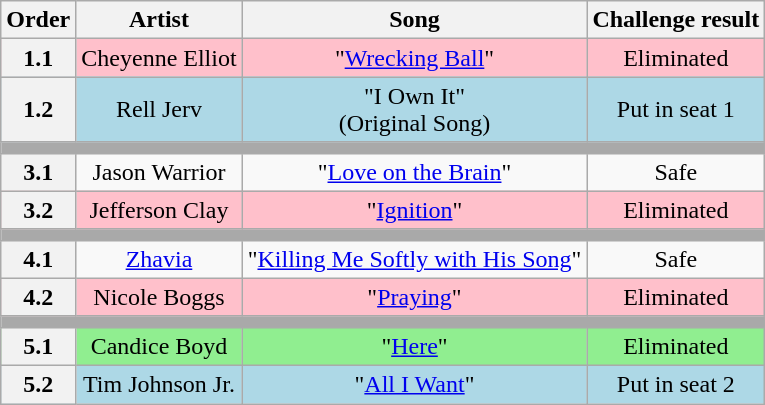<table class="wikitable plainrowheaders" style="text-align: center;">
<tr>
<th>Order</th>
<th>Artist</th>
<th>Song</th>
<th>Challenge result</th>
</tr>
<tr style="background:pink;">
<th>1.1</th>
<td>Cheyenne Elliot</td>
<td>"<a href='#'>Wrecking Ball</a>"</td>
<td>Eliminated</td>
</tr>
<tr style="background:lightblue;">
<th>1.2</th>
<td>Rell Jerv</td>
<td>"I Own It"<br>(Original Song)</td>
<td>Put in seat 1</td>
</tr>
<tr>
<td colspan="4" style="background:darkgrey"></td>
</tr>
<tr>
<th>3.1</th>
<td>Jason Warrior</td>
<td>"<a href='#'>Love on the Brain</a>"</td>
<td>Safe</td>
</tr>
<tr style="background:pink;">
<th>3.2</th>
<td>Jefferson Clay</td>
<td>"<a href='#'>Ignition</a>"</td>
<td>Eliminated</td>
</tr>
<tr>
<td colspan="4" style="background:darkgrey"></td>
</tr>
<tr>
<th>4.1</th>
<td><a href='#'>Zhavia</a></td>
<td>"<a href='#'>Killing Me Softly with His Song</a>"</td>
<td>Safe</td>
</tr>
<tr style="background:pink;">
<th>4.2</th>
<td>Nicole Boggs</td>
<td>"<a href='#'>Praying</a>"</td>
<td>Eliminated</td>
</tr>
<tr>
<td colspan="4" style="background:darkgrey"></td>
</tr>
<tr style="background:lightgreen;">
<th>5.1</th>
<td>Candice Boyd</td>
<td>"<a href='#'>Here</a>"</td>
<td>Eliminated</td>
</tr>
<tr style="background:lightblue;">
<th>5.2</th>
<td>Tim Johnson Jr.</td>
<td>"<a href='#'>All I Want</a>"</td>
<td>Put in seat 2</td>
</tr>
</table>
